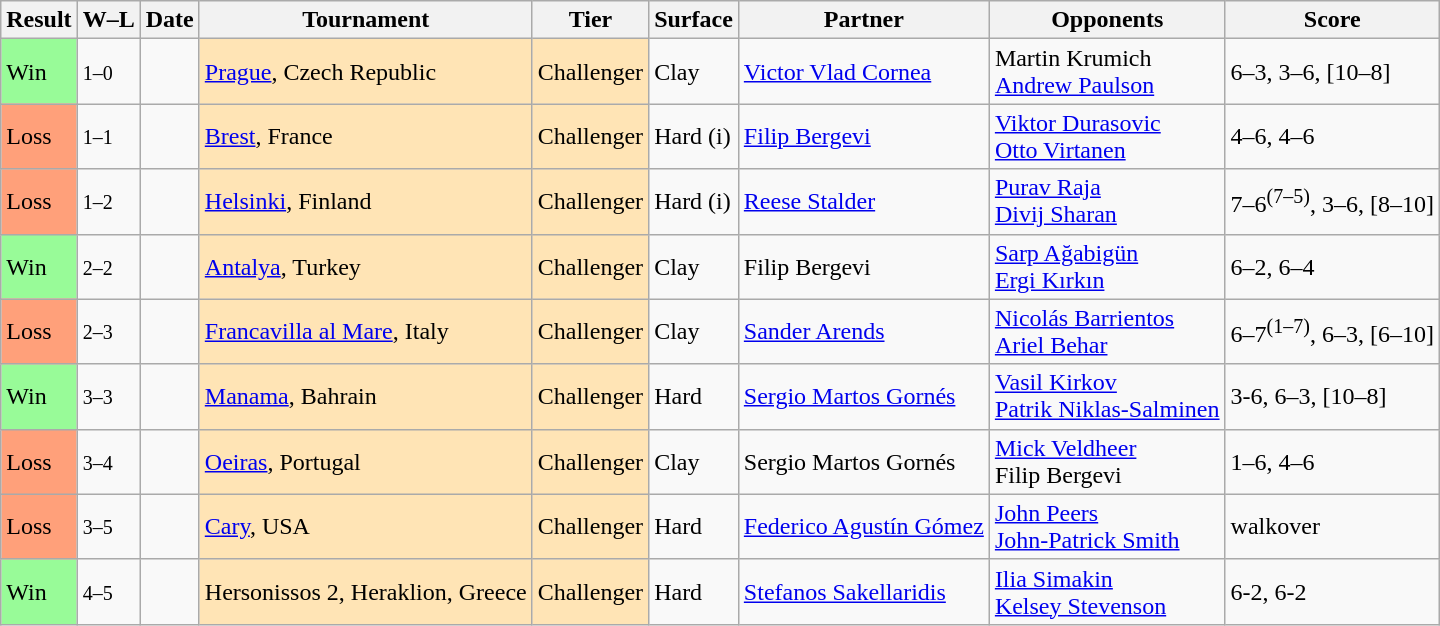<table class="sortable wikitable">
<tr>
<th>Result</th>
<th class="unsortable">W–L</th>
<th>Date</th>
<th>Tournament</th>
<th>Tier</th>
<th>Surface</th>
<th>Partner</th>
<th>Opponents</th>
<th class="unsortable">Score</th>
</tr>
<tr>
<td bgcolor=98fb98>Win</td>
<td><small>1–0</small></td>
<td><a href='#'></a></td>
<td style="background:moccasin"><a href='#'>Prague</a>, Czech Republic</td>
<td style="background:moccasin;">Challenger</td>
<td>Clay</td>
<td> <a href='#'>Victor Vlad Cornea</a></td>
<td> Martin Krumich<br> <a href='#'>Andrew Paulson</a></td>
<td>6–3, 3–6, [10–8]</td>
</tr>
<tr>
<td bgcolor=ffa07a>Loss</td>
<td><small>1–1</small></td>
<td><a href='#'></a></td>
<td style="background:moccasin"><a href='#'>Brest</a>, France</td>
<td style="background:moccasin;">Challenger</td>
<td>Hard (i)</td>
<td> <a href='#'>Filip Bergevi</a></td>
<td> <a href='#'>Viktor Durasovic</a><br> <a href='#'>Otto Virtanen</a></td>
<td>4–6, 4–6</td>
</tr>
<tr>
<td bgcolor=ffa07a>Loss</td>
<td><small>1–2</small></td>
<td><a href='#'></a></td>
<td style="background:moccasin"><a href='#'>Helsinki</a>, Finland</td>
<td style="background:moccasin;">Challenger</td>
<td>Hard (i)</td>
<td> <a href='#'>Reese Stalder</a></td>
<td> <a href='#'>Purav Raja</a><br> <a href='#'>Divij Sharan</a></td>
<td>7–6<sup>(7–5)</sup>, 3–6, [8–10]</td>
</tr>
<tr>
<td bgcolor=98fb98>Win</td>
<td><small>2–2</small></td>
<td><a href='#'></a></td>
<td style="background:moccasin"><a href='#'>Antalya</a>, Turkey</td>
<td style="background:moccasin;">Challenger</td>
<td>Clay</td>
<td> Filip Bergevi</td>
<td> <a href='#'>Sarp Ağabigün</a><br> <a href='#'>Ergi Kırkın</a></td>
<td>6–2, 6–4</td>
</tr>
<tr>
<td bgcolor=FFA07A>Loss</td>
<td><small>2–3</small></td>
<td><a href='#'></a></td>
<td style="background:moccasin;"><a href='#'>Francavilla al Mare</a>, Italy</td>
<td style="background:moccasin;">Challenger</td>
<td>Clay</td>
<td> <a href='#'>Sander Arends</a></td>
<td> <a href='#'>Nicolás Barrientos</a><br> <a href='#'>Ariel Behar</a></td>
<td>6–7<sup>(1–7)</sup>, 6–3, [6–10]</td>
</tr>
<tr>
<td bgcolor=98fb98>Win</td>
<td><small>3–3</small></td>
<td><a href='#'></a></td>
<td style="background:moccasin"><a href='#'>Manama</a>, Bahrain</td>
<td style="background:moccasin;">Challenger</td>
<td>Hard</td>
<td> <a href='#'>Sergio Martos Gornés</a></td>
<td> <a href='#'>Vasil Kirkov</a><br> <a href='#'>Patrik Niklas-Salminen</a></td>
<td>3-6, 6–3, [10–8]</td>
</tr>
<tr>
<td bgcolor=FFA07A>Loss</td>
<td><small>3–4</small></td>
<td><a href='#'></a></td>
<td style="background:moccasin;"><a href='#'>Oeiras</a>, Portugal</td>
<td style="background:moccasin;">Challenger</td>
<td>Clay</td>
<td> Sergio Martos Gornés</td>
<td> <a href='#'>Mick Veldheer</a><br> Filip Bergevi</td>
<td>1–6, 4–6</td>
</tr>
<tr>
<td bgcolor=FFA07A>Loss</td>
<td><small>3–5</small></td>
<td><a href='#'></a></td>
<td style="background:moccasin;"><a href='#'>Cary</a>, USA</td>
<td style="background:moccasin;">Challenger</td>
<td>Hard</td>
<td> <a href='#'>Federico Agustín Gómez</a></td>
<td> <a href='#'>John Peers</a><br> <a href='#'>John-Patrick Smith</a></td>
<td>walkover</td>
</tr>
<tr>
<td bgcolor=98fb98>Win</td>
<td><small>4–5</small></td>
<td></td>
<td style="background:moccasin">Hersonissos 2, Heraklion, Greece</td>
<td style="background:moccasin;">Challenger</td>
<td>Hard</td>
<td> <a href='#'>Stefanos Sakellaridis</a></td>
<td> <a href='#'>Ilia Simakin</a> <br> <a href='#'>Kelsey Stevenson</a></td>
<td>6-2, 6-2</td>
</tr>
</table>
